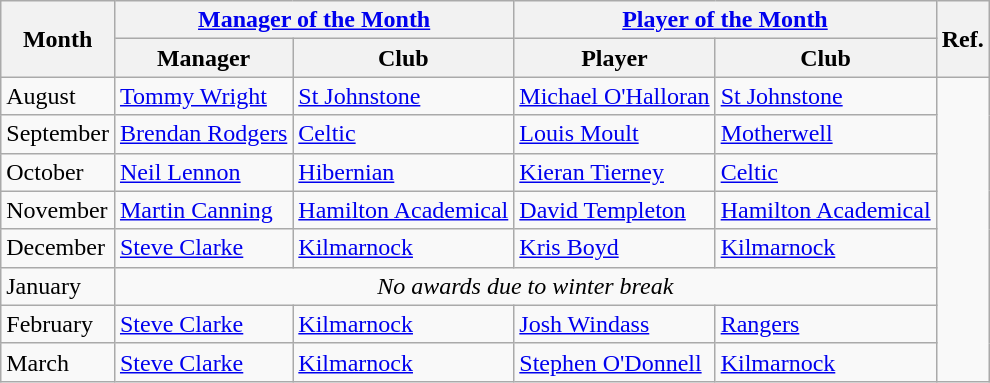<table class="wikitable">
<tr>
<th rowspan="2">Month</th>
<th colspan="2"><a href='#'>Manager of the Month</a></th>
<th colspan="2"><a href='#'>Player of the Month</a></th>
<th rowspan="2">Ref.</th>
</tr>
<tr>
<th>Manager</th>
<th>Club</th>
<th>Player</th>
<th>Club</th>
</tr>
<tr>
<td>August</td>
<td> <a href='#'>Tommy Wright</a></td>
<td><a href='#'>St Johnstone</a></td>
<td> <a href='#'>Michael O'Halloran</a></td>
<td><a href='#'>St Johnstone</a></td>
<td rowspan="9"></td>
</tr>
<tr>
<td>September</td>
<td> <a href='#'>Brendan Rodgers</a></td>
<td><a href='#'>Celtic</a></td>
<td> <a href='#'>Louis Moult</a></td>
<td><a href='#'>Motherwell</a></td>
</tr>
<tr>
<td>October</td>
<td> <a href='#'>Neil Lennon</a></td>
<td><a href='#'>Hibernian</a></td>
<td> <a href='#'>Kieran Tierney</a></td>
<td><a href='#'>Celtic</a></td>
</tr>
<tr>
<td>November</td>
<td> <a href='#'>Martin Canning</a></td>
<td><a href='#'>Hamilton Academical</a></td>
<td> <a href='#'>David Templeton</a></td>
<td><a href='#'>Hamilton Academical</a></td>
</tr>
<tr>
<td>December</td>
<td> <a href='#'>Steve Clarke</a></td>
<td><a href='#'>Kilmarnock</a></td>
<td> <a href='#'>Kris Boyd</a></td>
<td><a href='#'>Kilmarnock</a></td>
</tr>
<tr>
<td>January</td>
<td align="center" colspan="4"><em>No awards due to winter break</em></td>
</tr>
<tr>
<td>February</td>
<td> <a href='#'>Steve Clarke</a></td>
<td><a href='#'>Kilmarnock</a></td>
<td> <a href='#'>Josh Windass</a></td>
<td><a href='#'>Rangers</a></td>
</tr>
<tr>
<td>March</td>
<td> <a href='#'>Steve Clarke</a></td>
<td><a href='#'>Kilmarnock</a></td>
<td> <a href='#'>Stephen O'Donnell</a></td>
<td><a href='#'>Kilmarnock</a></td>
</tr>
</table>
